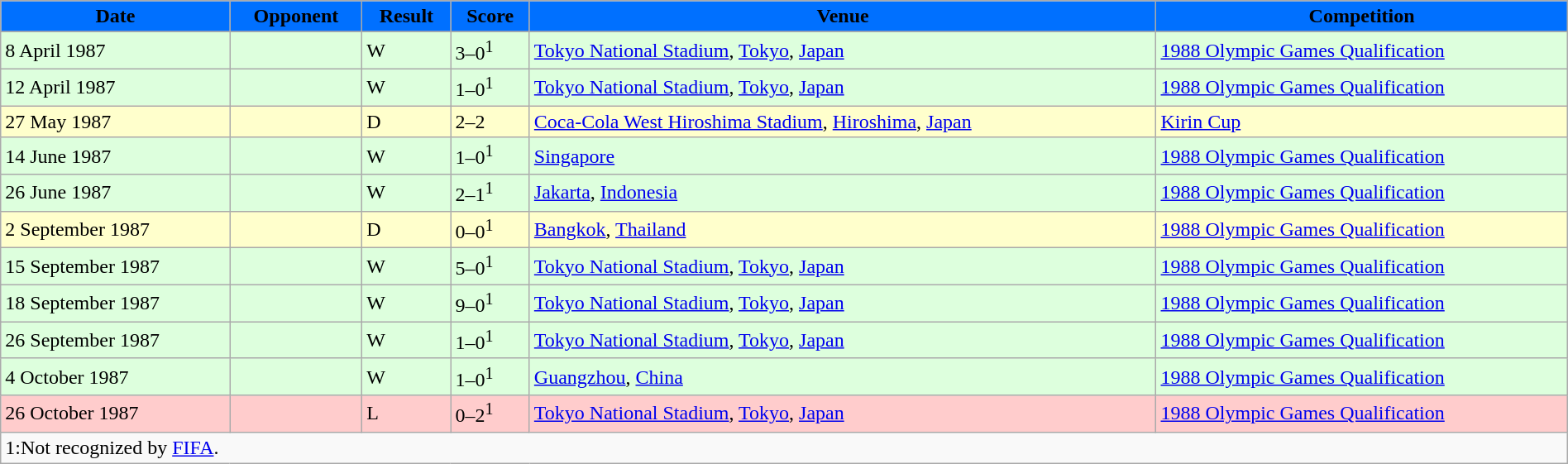<table width=100% class="wikitable">
<tr>
<th style="background:#0070FF;"><span>Date</span></th>
<th style="background:#0070FF;"><span>Opponent</span></th>
<th style="background:#0070FF;"><span>Result</span></th>
<th style="background:#0070FF;"><span>Score</span></th>
<th style="background:#0070FF;"><span>Venue</span></th>
<th style="background:#0070FF;"><span>Competition</span></th>
</tr>
<tr>
</tr>
<tr style="background:#dfd;">
<td>8 April 1987</td>
<td></td>
<td>W</td>
<td>3–0<sup>1</sup></td>
<td> <a href='#'>Tokyo National Stadium</a>, <a href='#'>Tokyo</a>, <a href='#'>Japan</a></td>
<td><a href='#'>1988 Olympic Games Qualification</a></td>
</tr>
<tr style="background:#dfd;">
<td>12 April 1987</td>
<td></td>
<td>W</td>
<td>1–0<sup>1</sup></td>
<td> <a href='#'>Tokyo National Stadium</a>, <a href='#'>Tokyo</a>, <a href='#'>Japan</a></td>
<td><a href='#'>1988 Olympic Games Qualification</a></td>
</tr>
<tr style="background:#ffc;">
<td>27 May 1987</td>
<td></td>
<td>D</td>
<td>2–2</td>
<td> <a href='#'>Coca-Cola West Hiroshima Stadium</a>, <a href='#'>Hiroshima</a>, <a href='#'>Japan</a></td>
<td><a href='#'>Kirin Cup</a></td>
</tr>
<tr style="background:#dfd;">
<td>14 June 1987</td>
<td></td>
<td>W</td>
<td>1–0<sup>1</sup></td>
<td> <a href='#'>Singapore</a></td>
<td><a href='#'>1988 Olympic Games Qualification</a></td>
</tr>
<tr style="background:#dfd;">
<td>26 June 1987</td>
<td></td>
<td>W</td>
<td>2–1<sup>1</sup></td>
<td> <a href='#'>Jakarta</a>, <a href='#'>Indonesia</a></td>
<td><a href='#'>1988 Olympic Games Qualification</a></td>
</tr>
<tr style="background:#ffc;">
<td>2 September 1987</td>
<td></td>
<td>D</td>
<td>0–0<sup>1</sup></td>
<td> <a href='#'>Bangkok</a>, <a href='#'>Thailand</a></td>
<td><a href='#'>1988 Olympic Games Qualification</a></td>
</tr>
<tr style="background:#dfd;">
<td>15 September 1987</td>
<td></td>
<td>W</td>
<td>5–0<sup>1</sup></td>
<td> <a href='#'>Tokyo National Stadium</a>, <a href='#'>Tokyo</a>, <a href='#'>Japan</a></td>
<td><a href='#'>1988 Olympic Games Qualification</a></td>
</tr>
<tr style="background:#dfd;">
<td>18 September 1987</td>
<td></td>
<td>W</td>
<td>9–0<sup>1</sup></td>
<td> <a href='#'>Tokyo National Stadium</a>, <a href='#'>Tokyo</a>, <a href='#'>Japan</a></td>
<td><a href='#'>1988 Olympic Games Qualification</a></td>
</tr>
<tr style="background:#dfd;">
<td>26 September 1987</td>
<td></td>
<td>W</td>
<td>1–0<sup>1</sup></td>
<td> <a href='#'>Tokyo National Stadium</a>, <a href='#'>Tokyo</a>, <a href='#'>Japan</a></td>
<td><a href='#'>1988 Olympic Games Qualification</a></td>
</tr>
<tr style="background:#dfd;">
<td>4 October 1987</td>
<td></td>
<td>W</td>
<td>1–0<sup>1</sup></td>
<td> <a href='#'>Guangzhou</a>, <a href='#'>China</a></td>
<td><a href='#'>1988 Olympic Games Qualification</a></td>
</tr>
<tr style="background:#fcc;">
<td>26 October 1987</td>
<td></td>
<td>L</td>
<td>0–2<sup>1</sup></td>
<td> <a href='#'>Tokyo National Stadium</a>, <a href='#'>Tokyo</a>, <a href='#'>Japan</a></td>
<td><a href='#'>1988 Olympic Games Qualification</a></td>
</tr>
<tr>
<td colspan=6 align=left>1:Not recognized by <a href='#'>FIFA</a>.</td>
</tr>
</table>
